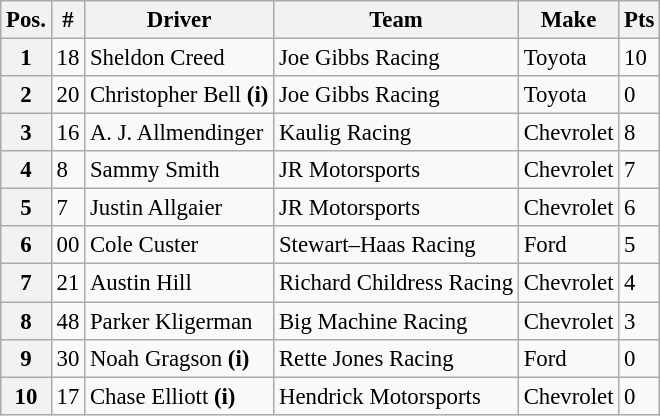<table class="wikitable" style="font-size:95%">
<tr>
<th>Pos.</th>
<th>#</th>
<th>Driver</th>
<th>Team</th>
<th>Make</th>
<th>Pts</th>
</tr>
<tr>
<th>1</th>
<td>18</td>
<td>Sheldon Creed</td>
<td>Joe Gibbs Racing</td>
<td>Toyota</td>
<td>10</td>
</tr>
<tr>
<th>2</th>
<td>20</td>
<td>Christopher Bell <strong>(i)</strong></td>
<td>Joe Gibbs Racing</td>
<td>Toyota</td>
<td>0</td>
</tr>
<tr>
<th>3</th>
<td>16</td>
<td>A. J. Allmendinger</td>
<td>Kaulig Racing</td>
<td>Chevrolet</td>
<td>8</td>
</tr>
<tr>
<th>4</th>
<td>8</td>
<td>Sammy Smith</td>
<td>JR Motorsports</td>
<td>Chevrolet</td>
<td>7</td>
</tr>
<tr>
<th>5</th>
<td>7</td>
<td>Justin Allgaier</td>
<td>JR Motorsports</td>
<td>Chevrolet</td>
<td>6</td>
</tr>
<tr>
<th>6</th>
<td>00</td>
<td>Cole Custer</td>
<td>Stewart–Haas Racing</td>
<td>Ford</td>
<td>5</td>
</tr>
<tr>
<th>7</th>
<td>21</td>
<td>Austin Hill</td>
<td>Richard Childress Racing</td>
<td>Chevrolet</td>
<td>4</td>
</tr>
<tr>
<th>8</th>
<td>48</td>
<td>Parker Kligerman</td>
<td>Big Machine Racing</td>
<td>Chevrolet</td>
<td>3</td>
</tr>
<tr>
<th>9</th>
<td>30</td>
<td>Noah Gragson <strong>(i)</strong></td>
<td>Rette Jones Racing</td>
<td>Ford</td>
<td>0</td>
</tr>
<tr>
<th>10</th>
<td>17</td>
<td>Chase Elliott <strong>(i)</strong></td>
<td>Hendrick Motorsports</td>
<td>Chevrolet</td>
<td>0</td>
</tr>
</table>
